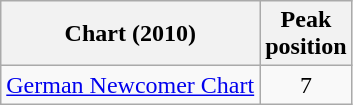<table class="wikitable sortable">
<tr>
<th>Chart (2010)</th>
<th>Peak<br>position</th>
</tr>
<tr>
<td><a href='#'>German Newcomer Chart</a></td>
<td style="text-align:center;">7</td>
</tr>
</table>
